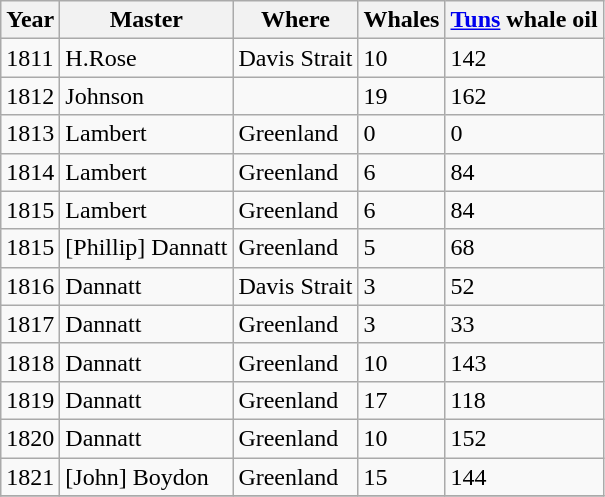<table class="sortable wikitable">
<tr>
<th>Year</th>
<th>Master</th>
<th>Where</th>
<th>Whales</th>
<th><a href='#'>Tuns</a> whale oil</th>
</tr>
<tr>
<td>1811</td>
<td>H.Rose</td>
<td>Davis Strait</td>
<td>10</td>
<td>142</td>
</tr>
<tr>
<td>1812</td>
<td>Johnson</td>
<td></td>
<td>19</td>
<td>162</td>
</tr>
<tr>
<td>1813</td>
<td>Lambert</td>
<td>Greenland</td>
<td>0</td>
<td>0</td>
</tr>
<tr>
<td>1814</td>
<td>Lambert</td>
<td>Greenland</td>
<td>6</td>
<td>84</td>
</tr>
<tr>
<td>1815</td>
<td>Lambert</td>
<td>Greenland</td>
<td>6</td>
<td>84</td>
</tr>
<tr>
<td>1815</td>
<td>[Phillip] Dannatt</td>
<td>Greenland</td>
<td>5</td>
<td>68</td>
</tr>
<tr>
<td>1816</td>
<td>Dannatt</td>
<td>Davis Strait</td>
<td>3</td>
<td>52</td>
</tr>
<tr>
<td>1817</td>
<td>Dannatt</td>
<td>Greenland</td>
<td>3</td>
<td>33</td>
</tr>
<tr>
<td>1818</td>
<td>Dannatt</td>
<td>Greenland</td>
<td>10</td>
<td>143</td>
</tr>
<tr>
<td>1819</td>
<td>Dannatt</td>
<td>Greenland</td>
<td>17</td>
<td>118</td>
</tr>
<tr>
<td>1820</td>
<td>Dannatt</td>
<td>Greenland</td>
<td>10</td>
<td>152</td>
</tr>
<tr>
<td>1821</td>
<td>[John] Boydon</td>
<td>Greenland</td>
<td>15</td>
<td>144</td>
</tr>
<tr>
</tr>
</table>
